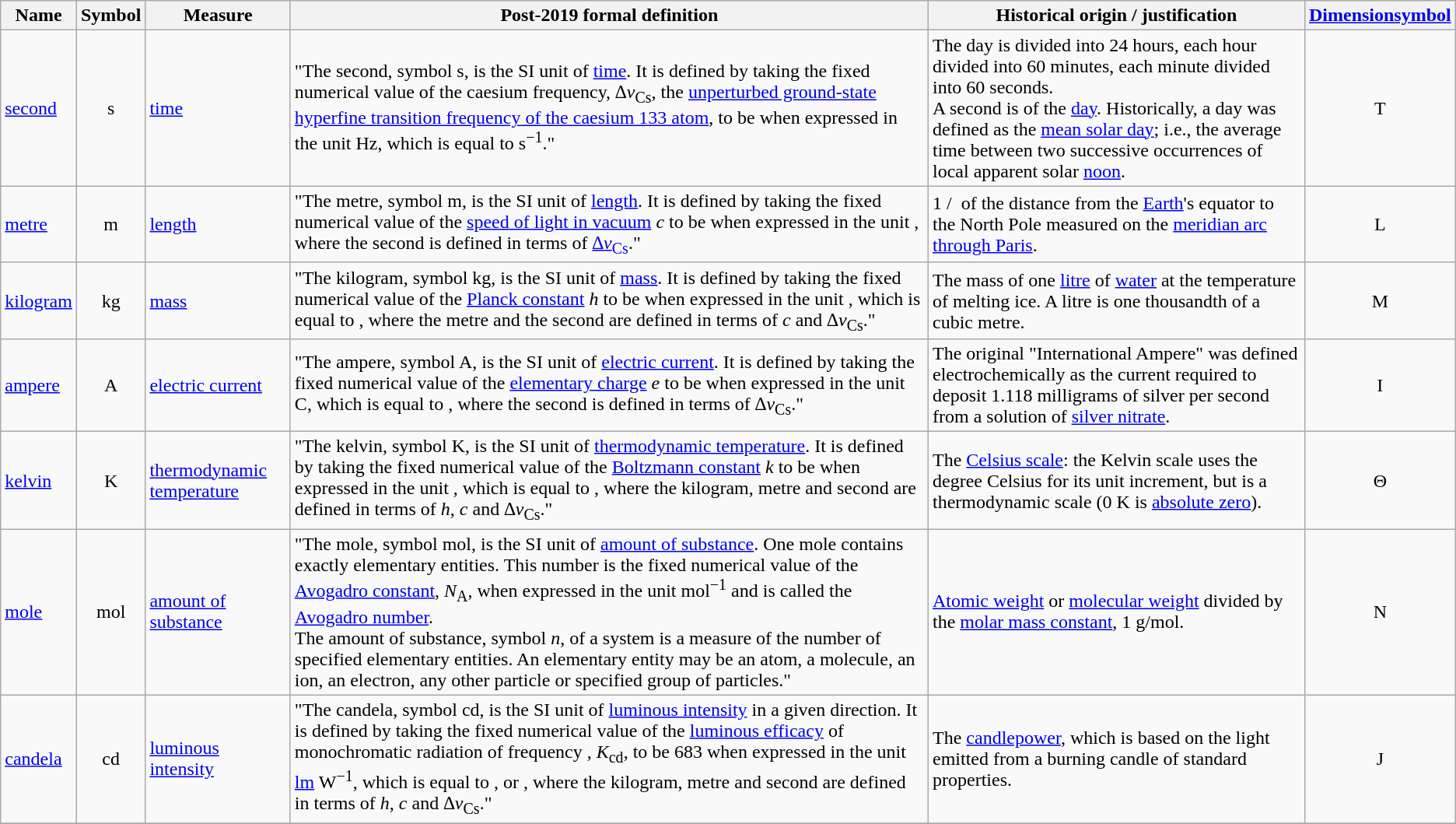<table class="wikitable">
<tr>
<th>Name</th>
<th style="text-align: center">Symbol</th>
<th>Measure</th>
<th>Post-2019 formal definition</th>
<th>Historical origin / justification</th>
<th><a href='#'>Dimensionsymbol</a></th>
</tr>
<tr>
<td><a href='#'>second</a></td>
<td style="text-align: center">s</td>
<td><a href='#'>time</a></td>
<td>"The second, symbol s, is the SI unit of <a href='#'>time</a>. It is defined by taking the fixed numerical value of the caesium frequency, ∆<em>ν</em><sub>Cs</sub>, the <a href='#'>unperturbed ground-state hyperfine transition frequency of the caesium 133 atom</a>, to be  when expressed in the unit Hz, which is equal to s<sup>−1</sup>."</td>
<td>The day is divided into 24 hours, each hour divided into 60 minutes, each minute divided into 60 seconds.<br>A second is  of the <a href='#'>day</a>. Historically, a day was defined as the <a href='#'>mean solar day</a>; i.e., the average time between two successive occurrences of local apparent solar <a href='#'>noon</a>.</td>
<td style="text-align:center">T</td>
</tr>
<tr>
<td><a href='#'>metre</a></td>
<td style="text-align: center">m</td>
<td><a href='#'>length</a></td>
<td>"The metre, symbol m, is the SI unit of <a href='#'>length</a>. It is defined by taking the fixed numerical value of the <a href='#'>speed of light in vacuum</a> <em>c</em> to be  when expressed in the unit , where the second is defined in terms of <a href='#'>∆<em>ν</em><sub>Cs</sub></a>."</td>
<td>1 /  of the distance from the <a href='#'>Earth</a>'s equator to the North Pole measured on the <a href='#'>meridian arc through Paris</a>.</td>
<td style="text-align:center">L</td>
</tr>
<tr>
<td><a href='#'>kilogram</a></td>
<td style="text-align: center">kg</td>
<td><a href='#'>mass</a></td>
<td>"The kilogram, symbol kg, is the SI unit of <a href='#'>mass</a>. It is defined by taking the fixed numerical value of the <a href='#'>Planck constant</a> <em>h</em> to be  when expressed in the unit , which is equal to , where the metre and the second are defined in terms of <em>c</em> and ∆<em>ν</em><sub>Cs</sub>."</td>
<td>The mass of one <a href='#'>litre</a> of <a href='#'>water</a> at the temperature of melting ice. A litre is one thousandth of a cubic metre.</td>
<td style="text-align:center">M</td>
</tr>
<tr>
<td><a href='#'>ampere</a></td>
<td style="text-align: center">A</td>
<td><a href='#'>electric current</a></td>
<td>"The ampere, symbol A, is the SI unit of <a href='#'>electric current</a>. It is defined by taking the fixed numerical value of the <a href='#'>elementary charge</a> <em>e</em> to be  when expressed in the unit C, which is equal to , where the second is defined in terms of ∆<em>ν</em><sub>Cs</sub>."</td>
<td>The original "International Ampere" was defined electrochemically as the current required to deposit 1.118 milligrams of silver per second from a solution of <a href='#'>silver nitrate</a>.</td>
<td style="text-align:center">I</td>
</tr>
<tr>
<td><a href='#'>kelvin</a></td>
<td style="text-align: center">K</td>
<td><a href='#'>thermodynamic temperature</a></td>
<td>"The kelvin, symbol K, is the SI unit of <a href='#'>thermodynamic temperature</a>. It is defined by taking the fixed numerical value of the <a href='#'>Boltzmann constant</a> <em>k</em> to be  when expressed in the unit , which is equal to , where the kilogram, metre and second are defined in terms of <em>h</em>, <em>c</em> and ∆<em>ν</em><sub>Cs</sub>."</td>
<td>The <a href='#'>Celsius scale</a>: the Kelvin scale uses the degree Celsius for its unit increment, but is a thermodynamic scale (0 K is <a href='#'>absolute zero</a>).</td>
<td style="text-align:center">Θ</td>
</tr>
<tr>
<td><a href='#'>mole</a></td>
<td style="text-align: center">mol</td>
<td><a href='#'>amount of substance</a></td>
<td>"The mole, symbol mol, is the SI unit of <a href='#'>amount of substance</a>. One mole contains exactly  elementary entities. This number is the fixed numerical value of the <a href='#'>Avogadro constant</a>, <em>N</em><sub>A</sub>, when expressed in the unit mol<sup>−1</sup> and is called the <a href='#'>Avogadro number</a>.<br>The amount of substance, symbol <em>n</em>, of a system is a measure of the number of specified elementary entities. An elementary entity may be an atom, a molecule, an ion, an electron, any other particle or specified group of particles."</td>
<td><a href='#'>Atomic weight</a> or <a href='#'>molecular weight</a> divided by the <a href='#'>molar mass constant</a>, 1 g/mol.</td>
<td style="text-align:center">N</td>
</tr>
<tr>
<td><a href='#'>candela</a></td>
<td style="text-align: center">cd</td>
<td><a href='#'>luminous intensity</a></td>
<td>"The candela, symbol cd, is the SI unit of <a href='#'>luminous intensity</a> in a given direction. It is defined by taking the fixed numerical value of the <a href='#'>luminous efficacy</a> of monochromatic radiation of frequency , <em>K</em><sub>cd</sub>, to be 683 when expressed in the unit <a href='#'>lm</a> W<sup>−1</sup>, which is equal to , or , where the kilogram, metre and second are defined in terms of <em>h</em>, <em>c</em> and ∆<em>ν</em><sub>Cs</sub>."</td>
<td>The <a href='#'>candlepower</a>, which is based on the light emitted from a burning candle of standard properties.</td>
<td style="text-align:center">J</td>
</tr>
<tr>
</tr>
</table>
